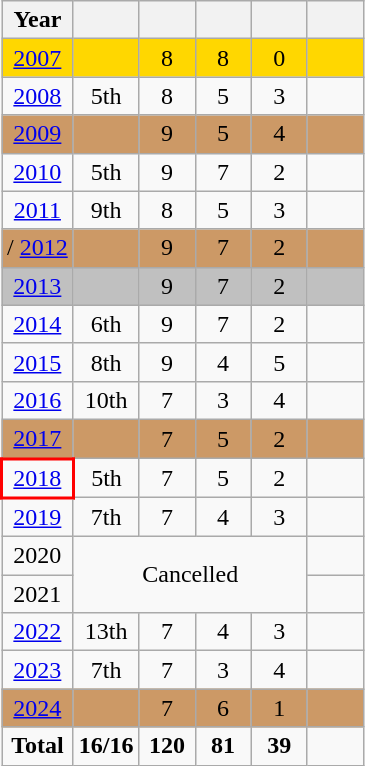<table class="wikitable" style="text-align: center;">
<tr>
<th>Year</th>
<th></th>
<th width=30></th>
<th width=30></th>
<th width=30></th>
<th width=30></th>
</tr>
<tr bgcolor=gold>
<td> <a href='#'>2007</a></td>
<td></td>
<td>8</td>
<td>8</td>
<td>0</td>
<td></td>
</tr>
<tr>
<td> <a href='#'>2008</a></td>
<td>5th</td>
<td>8</td>
<td>5</td>
<td>3</td>
<td></td>
</tr>
<tr bgcolor=#cc9966>
<td> <a href='#'>2009</a></td>
<td></td>
<td>9</td>
<td>5</td>
<td>4</td>
<td></td>
</tr>
<tr>
<td> <a href='#'>2010</a></td>
<td>5th</td>
<td>9</td>
<td>7</td>
<td>2</td>
<td></td>
</tr>
<tr>
<td> <a href='#'>2011</a></td>
<td>9th</td>
<td>8</td>
<td>5</td>
<td>3</td>
<td></td>
</tr>
<tr bgcolor=#cc9966>
<td>/ <a href='#'>2012</a></td>
<td></td>
<td>9</td>
<td>7</td>
<td>2</td>
<td></td>
</tr>
<tr bgcolor=silver>
<td> <a href='#'>2013</a></td>
<td></td>
<td>9</td>
<td>7</td>
<td>2</td>
<td></td>
</tr>
<tr>
<td> <a href='#'>2014</a></td>
<td>6th</td>
<td>9</td>
<td>7</td>
<td>2</td>
<td></td>
</tr>
<tr>
<td> <a href='#'>2015</a></td>
<td>8th</td>
<td>9</td>
<td>4</td>
<td>5</td>
<td></td>
</tr>
<tr>
<td> <a href='#'>2016</a></td>
<td>10th</td>
<td>7</td>
<td>3</td>
<td>4</td>
<td></td>
</tr>
<tr bgcolor=#cc9966>
<td> <a href='#'>2017</a></td>
<td></td>
<td>7</td>
<td>5</td>
<td>2</td>
<td></td>
</tr>
<tr>
<td style="border: 2px solid red"> <a href='#'>2018</a></td>
<td>5th</td>
<td>7</td>
<td>5</td>
<td>2</td>
<td></td>
</tr>
<tr>
<td> <a href='#'>2019</a></td>
<td>7th</td>
<td>7</td>
<td>4</td>
<td>3</td>
<td></td>
</tr>
<tr>
<td> 2020</td>
<td colspan=4 rowspan=2>Cancelled</td>
<td></td>
</tr>
<tr>
<td> 2021</td>
<td></td>
</tr>
<tr>
<td> <a href='#'>2022</a></td>
<td>13th</td>
<td>7</td>
<td>4</td>
<td>3</td>
<td></td>
</tr>
<tr>
<td> <a href='#'>2023</a></td>
<td>7th</td>
<td>7</td>
<td>3</td>
<td>4</td>
<td></td>
</tr>
<tr bgcolor=#cc9966>
<td> <a href='#'>2024</a></td>
<td></td>
<td>7</td>
<td>6</td>
<td>1</td>
<td></td>
</tr>
<tr>
<td><strong>Total</strong></td>
<td><strong>16/16</strong></td>
<td><strong>120</strong></td>
<td><strong>81</strong></td>
<td><strong>39</strong></td>
<td></td>
</tr>
</table>
